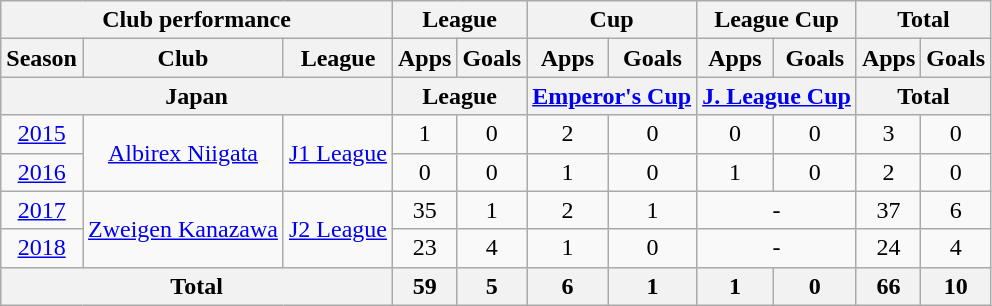<table class="wikitable" style="text-align:center;">
<tr>
<th colspan=3>Club performance</th>
<th colspan=2>League</th>
<th colspan=2>Cup</th>
<th colspan=2>League Cup</th>
<th colspan=2>Total</th>
</tr>
<tr>
<th>Season</th>
<th>Club</th>
<th>League</th>
<th>Apps</th>
<th>Goals</th>
<th>Apps</th>
<th>Goals</th>
<th>Apps</th>
<th>Goals</th>
<th>Apps</th>
<th>Goals</th>
</tr>
<tr>
<th colspan=3>Japan</th>
<th colspan=2>League</th>
<th colspan=2><a href='#'>Emperor's Cup</a></th>
<th colspan=2><a href='#'>J. League Cup</a></th>
<th colspan=2>Total</th>
</tr>
<tr>
<td><a href='#'>2015</a></td>
<td rowspan="2"><a href='#'>Albirex Niigata</a></td>
<td rowspan="2"><a href='#'>J1 League</a></td>
<td>1</td>
<td>0</td>
<td>2</td>
<td>0</td>
<td>0</td>
<td>0</td>
<td>3</td>
<td>0</td>
</tr>
<tr>
<td><a href='#'>2016</a></td>
<td>0</td>
<td>0</td>
<td>1</td>
<td>0</td>
<td>1</td>
<td>0</td>
<td>2</td>
<td>0</td>
</tr>
<tr>
<td><a href='#'>2017</a></td>
<td rowspan="2"><a href='#'>Zweigen Kanazawa</a></td>
<td rowspan="2"><a href='#'>J2 League</a></td>
<td>35</td>
<td>1</td>
<td>2</td>
<td>1</td>
<td colspan=2>-</td>
<td>37</td>
<td>6</td>
</tr>
<tr>
<td><a href='#'>2018</a></td>
<td>23</td>
<td>4</td>
<td>1</td>
<td>0</td>
<td colspan=2>-</td>
<td>24</td>
<td>4</td>
</tr>
<tr>
<th colspan=3>Total</th>
<th>59</th>
<th>5</th>
<th>6</th>
<th>1</th>
<th>1</th>
<th>0</th>
<th>66</th>
<th>10</th>
</tr>
</table>
